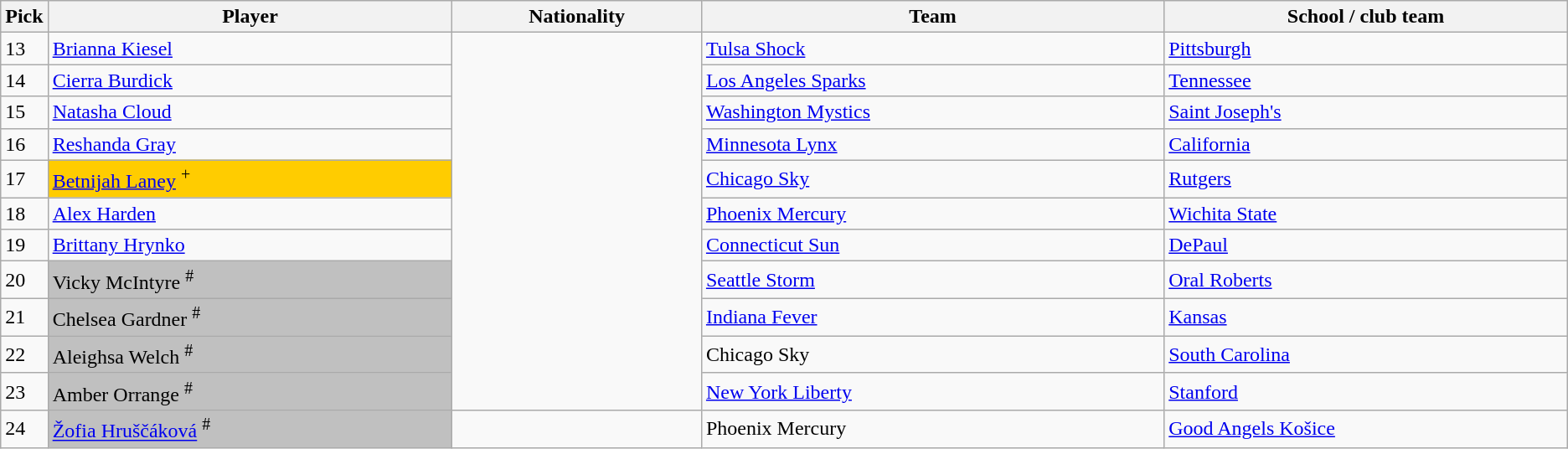<table class="wikitable sortable">
<tr>
<th width=30>Pick</th>
<th width=333>Player</th>
<th width=200>Nationality</th>
<th width=383>Team</th>
<th width=333>School / club team</th>
</tr>
<tr>
<td>13</td>
<td><a href='#'>Brianna Kiesel</a></td>
<td rowspan=11></td>
<td><a href='#'>Tulsa Shock</a></td>
<td><a href='#'>Pittsburgh</a></td>
</tr>
<tr>
<td>14</td>
<td><a href='#'>Cierra Burdick</a></td>
<td><a href='#'>Los Angeles Sparks</a> </td>
<td><a href='#'>Tennessee</a></td>
</tr>
<tr>
<td>15</td>
<td><a href='#'>Natasha Cloud</a></td>
<td><a href='#'>Washington Mystics</a> </td>
<td><a href='#'>Saint Joseph's</a></td>
</tr>
<tr>
<td>16</td>
<td><a href='#'>Reshanda Gray</a></td>
<td><a href='#'>Minnesota Lynx</a> </td>
<td><a href='#'>California</a></td>
</tr>
<tr>
<td>17</td>
<td bgcolor=#FFCC00><a href='#'>Betnijah Laney</a> <sup>+</sup></td>
<td><a href='#'>Chicago Sky</a></td>
<td><a href='#'>Rutgers</a></td>
</tr>
<tr>
<td>18</td>
<td><a href='#'>Alex Harden</a></td>
<td><a href='#'>Phoenix Mercury</a> </td>
<td><a href='#'>Wichita State</a></td>
</tr>
<tr>
<td>19</td>
<td><a href='#'>Brittany Hrynko</a> </td>
<td><a href='#'>Connecticut Sun</a> </td>
<td><a href='#'>DePaul</a></td>
</tr>
<tr>
<td>20</td>
<td bgcolor=#C0C0C0>Vicky McIntyre <sup>#</sup></td>
<td><a href='#'>Seattle Storm</a> </td>
<td><a href='#'>Oral Roberts</a></td>
</tr>
<tr>
<td>21</td>
<td bgcolor=#C0C0C0>Chelsea Gardner <sup>#</sup></td>
<td><a href='#'>Indiana Fever</a> </td>
<td><a href='#'>Kansas</a></td>
</tr>
<tr>
<td>22</td>
<td bgcolor=#C0C0C0>Aleighsa Welch <sup>#</sup></td>
<td>Chicago Sky </td>
<td><a href='#'>South Carolina</a></td>
</tr>
<tr>
<td>23</td>
<td bgcolor=#C0C0C0>Amber Orrange <sup>#</sup></td>
<td><a href='#'>New York Liberty</a> </td>
<td><a href='#'>Stanford</a></td>
</tr>
<tr>
<td>24</td>
<td bgcolor=#C0C0C0><a href='#'>Žofia Hruščáková</a> <sup>#</sup></td>
<td></td>
<td>Phoenix Mercury</td>
<td><a href='#'>Good Angels Košice</a> </td>
</tr>
</table>
